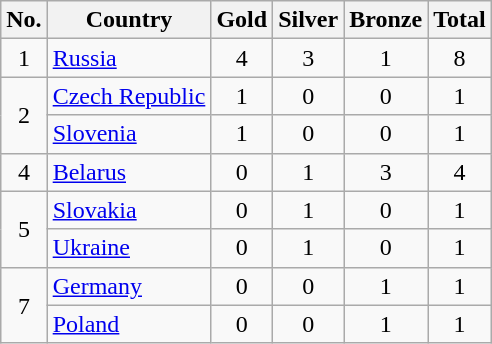<table class="wikitable sortable" style="text-align: center;">
<tr>
<th>No.</th>
<th>Country</th>
<th>Gold</th>
<th>Silver</th>
<th>Bronze</th>
<th>Total</th>
</tr>
<tr>
<td>1</td>
<td align="left"> <a href='#'>Russia</a></td>
<td>4</td>
<td>3</td>
<td>1</td>
<td>8</td>
</tr>
<tr>
<td rowspan="2">2</td>
<td align="left"> <a href='#'>Czech Republic</a></td>
<td>1</td>
<td>0</td>
<td>0</td>
<td>1</td>
</tr>
<tr>
<td align="left"> <a href='#'>Slovenia</a></td>
<td>1</td>
<td>0</td>
<td>0</td>
<td>1</td>
</tr>
<tr>
<td>4</td>
<td align="left"> <a href='#'>Belarus</a></td>
<td>0</td>
<td>1</td>
<td>3</td>
<td>4</td>
</tr>
<tr>
<td rowspan="2">5</td>
<td align="left"> <a href='#'>Slovakia</a></td>
<td>0</td>
<td>1</td>
<td>0</td>
<td>1</td>
</tr>
<tr>
<td align="left"> <a href='#'>Ukraine</a></td>
<td>0</td>
<td>1</td>
<td>0</td>
<td>1</td>
</tr>
<tr>
<td rowspan="2">7</td>
<td align="left"> <a href='#'>Germany</a></td>
<td>0</td>
<td>0</td>
<td>1</td>
<td>1</td>
</tr>
<tr>
<td align="left"> <a href='#'>Poland</a></td>
<td>0</td>
<td>0</td>
<td>1</td>
<td>1</td>
</tr>
</table>
